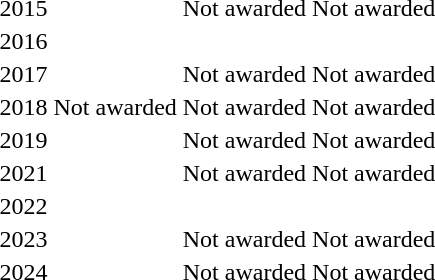<table>
<tr>
<td align="center">2015</td>
<td></td>
<td>Not awarded</td>
<td>Not awarded</td>
</tr>
<tr>
<td align="center">2016</td>
<td></td>
<td></td>
<td></td>
</tr>
<tr>
<td align="center">2017</td>
<td></td>
<td>Not awarded</td>
<td>Not awarded</td>
</tr>
<tr>
<td align="center">2018</td>
<td>Not awarded</td>
<td>Not awarded</td>
<td>Not awarded</td>
</tr>
<tr>
<td align="center">2019</td>
<td></td>
<td>Not awarded</td>
<td>Not awarded</td>
</tr>
<tr>
<td align="center">2021</td>
<td></td>
<td>Not awarded</td>
<td>Not awarded</td>
</tr>
<tr>
<td align="center">2022</td>
<td></td>
<td></td>
<td></td>
</tr>
<tr>
<td align="center">2023</td>
<td></td>
<td>Not awarded</td>
<td>Not awarded</td>
</tr>
<tr>
<td align="center">2024</td>
<td></td>
<td>Not awarded</td>
<td>Not awarded</td>
</tr>
</table>
